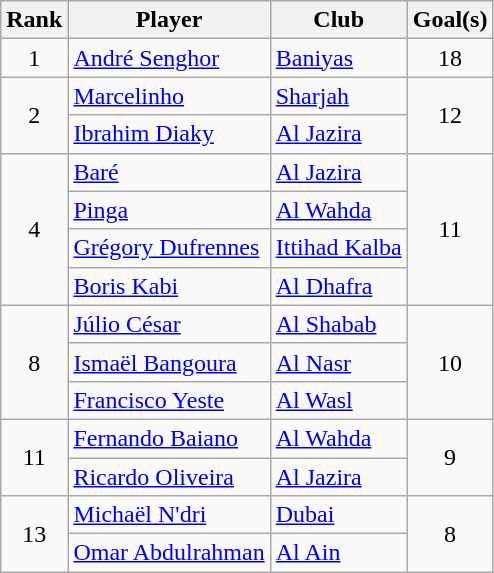<table class="wikitable" style="text-align:center">
<tr>
<th>Rank</th>
<th>Player</th>
<th>Club</th>
<th>Goal(s)</th>
</tr>
<tr>
<td>1</td>
<td align="left"> <a href='#'>André Senghor</a></td>
<td align="left"><a href='#'>Baniyas</a></td>
<td>18</td>
</tr>
<tr>
<td rowspan=2>2</td>
<td align="left"> <a href='#'>Marcelinho</a></td>
<td align="left"><a href='#'>Sharjah</a></td>
<td rowspan=2>12</td>
</tr>
<tr>
<td align="left"> <a href='#'>Ibrahim Diaky</a></td>
<td align="left"><a href='#'>Al Jazira</a></td>
</tr>
<tr>
<td rowspan=4>4</td>
<td align="left"> <a href='#'>Baré</a></td>
<td align="left"><a href='#'>Al Jazira</a></td>
<td rowspan=4>11</td>
</tr>
<tr>
<td align="left"> <a href='#'>Pinga</a></td>
<td align="left"><a href='#'>Al Wahda</a></td>
</tr>
<tr>
<td align="left"> <a href='#'>Grégory Dufrennes</a></td>
<td align="left"><a href='#'>Ittihad Kalba</a></td>
</tr>
<tr>
<td align="left"> <a href='#'>Boris Kabi</a></td>
<td align="left"><a href='#'>Al Dhafra</a></td>
</tr>
<tr>
<td rowspan=3>8</td>
<td align="left"> <a href='#'>Júlio César</a></td>
<td align="left"><a href='#'>Al Shabab</a></td>
<td rowspan=3>10</td>
</tr>
<tr>
<td align="left"> <a href='#'>Ismaël Bangoura</a></td>
<td align="left"><a href='#'>Al Nasr</a></td>
</tr>
<tr>
<td align="left"> <a href='#'>Francisco Yeste</a></td>
<td align="left"><a href='#'>Al Wasl</a></td>
</tr>
<tr>
<td rowspan=2>11</td>
<td align="left"> <a href='#'>Fernando Baiano</a></td>
<td align="left"><a href='#'>Al Wahda</a></td>
<td rowspan=2>9</td>
</tr>
<tr>
<td align="left"> <a href='#'>Ricardo Oliveira</a></td>
<td align="left"><a href='#'>Al Jazira</a></td>
</tr>
<tr>
<td rowspan=2>13</td>
<td align="left"> <a href='#'>Michaël N'dri</a></td>
<td align="left"><a href='#'>Dubai</a></td>
<td rowspan=2>8</td>
</tr>
<tr>
<td align="left"> <a href='#'>Omar Abdulrahman</a></td>
<td align="left"><a href='#'>Al Ain</a></td>
</tr>
</table>
